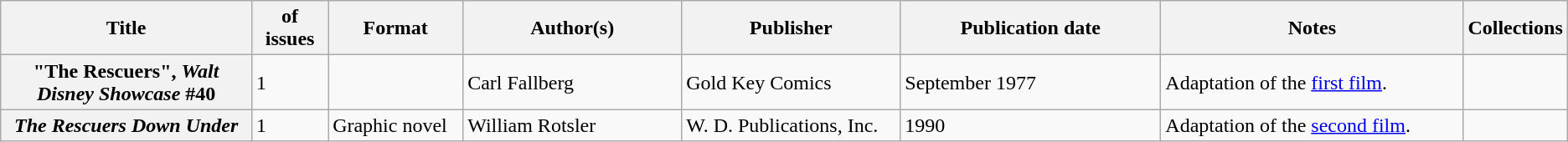<table class="wikitable">
<tr>
<th>Title</th>
<th style="width:40pt"> of issues</th>
<th style="width:75pt">Format</th>
<th style="width:125pt">Author(s)</th>
<th style="width:125pt">Publisher</th>
<th style="width:150pt">Publication date</th>
<th style="width:175pt">Notes</th>
<th>Collections</th>
</tr>
<tr>
<th>"The Rescuers", <em>Walt Disney Showcase</em> #40</th>
<td>1</td>
<td></td>
<td>Carl Fallberg</td>
<td>Gold Key Comics</td>
<td>September 1977</td>
<td>Adaptation of the <a href='#'>first film</a>.</td>
<td></td>
</tr>
<tr>
<th><em>The Rescuers Down Under</em></th>
<td>1</td>
<td>Graphic novel</td>
<td>William Rotsler</td>
<td>W. D. Publications, Inc.</td>
<td>1990</td>
<td>Adaptation of the <a href='#'>second film</a>.</td>
<td></td>
</tr>
</table>
